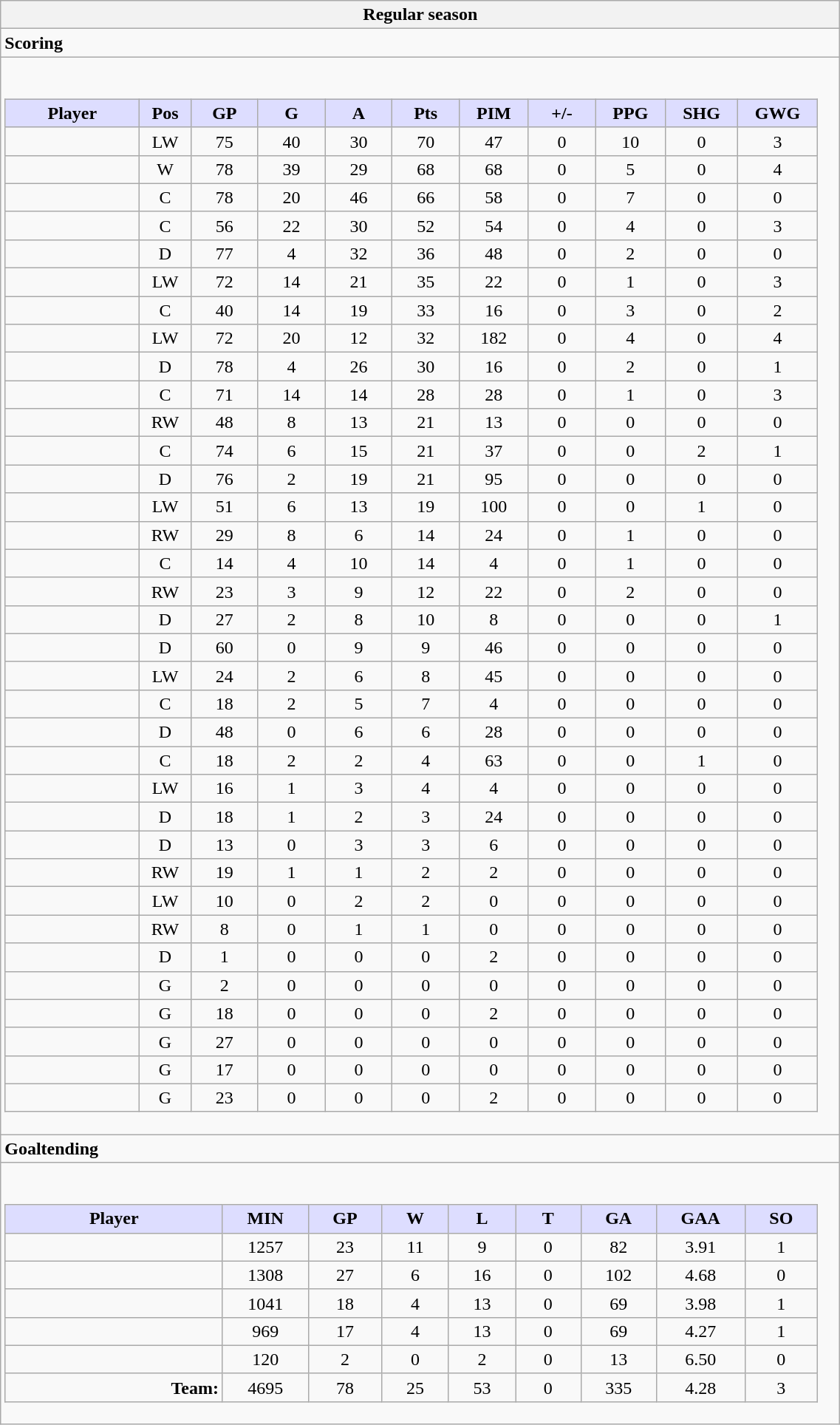<table class="wikitable collapsible" style="width:60%;">
<tr>
<th>Regular season</th>
</tr>
<tr>
<td class="tocccolors"><strong>Scoring</strong></td>
</tr>
<tr>
<td><br><table class="wikitable sortable">
<tr style="text-align:center;">
<th style="background:#ddf; width:10%;">Player</th>
<th style="background:#ddf; width:3%;" title="Position">Pos</th>
<th style="background:#ddf; width:5%;" title="Games played">GP</th>
<th style="background:#ddf; width:5%;" title="Goals">G</th>
<th style="background:#ddf; width:5%;" title="Assists">A</th>
<th style="background:#ddf; width:5%;" title="Points">Pts</th>
<th style="background:#ddf; width:5%;" title="Penalties in Minutes">PIM</th>
<th style="background:#ddf; width:5%;" title="Plus/minus">+/-</th>
<th style="background:#ddf; width:5%;" title="Power play goals">PPG</th>
<th style="background:#ddf; width:5%;" title="Short-handed goals">SHG</th>
<th style="background:#ddf; width:5%;" title="Game-winning goals">GWG</th>
</tr>
<tr style="text-align:center;">
<td style="text-align:right;"></td>
<td>LW</td>
<td>75</td>
<td>40</td>
<td>30</td>
<td>70</td>
<td>47</td>
<td>0</td>
<td>10</td>
<td>0</td>
<td>3</td>
</tr>
<tr style="text-align:center;">
<td style="text-align:right;"></td>
<td>W</td>
<td>78</td>
<td>39</td>
<td>29</td>
<td>68</td>
<td>68</td>
<td>0</td>
<td>5</td>
<td>0</td>
<td>4</td>
</tr>
<tr style="text-align:center;">
<td style="text-align:right;"></td>
<td>C</td>
<td>78</td>
<td>20</td>
<td>46</td>
<td>66</td>
<td>58</td>
<td>0</td>
<td>7</td>
<td>0</td>
<td>0</td>
</tr>
<tr style="text-align:center;">
<td style="text-align:right;"></td>
<td>C</td>
<td>56</td>
<td>22</td>
<td>30</td>
<td>52</td>
<td>54</td>
<td>0</td>
<td>4</td>
<td>0</td>
<td>3</td>
</tr>
<tr style="text-align:center;">
<td style="text-align:right;"></td>
<td>D</td>
<td>77</td>
<td>4</td>
<td>32</td>
<td>36</td>
<td>48</td>
<td>0</td>
<td>2</td>
<td>0</td>
<td>0</td>
</tr>
<tr style="text-align:center;">
<td style="text-align:right;"></td>
<td>LW</td>
<td>72</td>
<td>14</td>
<td>21</td>
<td>35</td>
<td>22</td>
<td>0</td>
<td>1</td>
<td>0</td>
<td>3</td>
</tr>
<tr style="text-align:center;">
<td style="text-align:right;"></td>
<td>C</td>
<td>40</td>
<td>14</td>
<td>19</td>
<td>33</td>
<td>16</td>
<td>0</td>
<td>3</td>
<td>0</td>
<td>2</td>
</tr>
<tr style="text-align:center;">
<td style="text-align:right;"></td>
<td>LW</td>
<td>72</td>
<td>20</td>
<td>12</td>
<td>32</td>
<td>182</td>
<td>0</td>
<td>4</td>
<td>0</td>
<td>4</td>
</tr>
<tr style="text-align:center;">
<td style="text-align:right;"></td>
<td>D</td>
<td>78</td>
<td>4</td>
<td>26</td>
<td>30</td>
<td>16</td>
<td>0</td>
<td>2</td>
<td>0</td>
<td>1</td>
</tr>
<tr style="text-align:center;">
<td style="text-align:right;"></td>
<td>C</td>
<td>71</td>
<td>14</td>
<td>14</td>
<td>28</td>
<td>28</td>
<td>0</td>
<td>1</td>
<td>0</td>
<td>3</td>
</tr>
<tr style="text-align:center;">
<td style="text-align:right;"></td>
<td>RW</td>
<td>48</td>
<td>8</td>
<td>13</td>
<td>21</td>
<td>13</td>
<td>0</td>
<td>0</td>
<td>0</td>
<td>0</td>
</tr>
<tr style="text-align:center;">
<td style="text-align:right;"></td>
<td>C</td>
<td>74</td>
<td>6</td>
<td>15</td>
<td>21</td>
<td>37</td>
<td>0</td>
<td>0</td>
<td>2</td>
<td>1</td>
</tr>
<tr style="text-align:center;">
<td style="text-align:right;"></td>
<td>D</td>
<td>76</td>
<td>2</td>
<td>19</td>
<td>21</td>
<td>95</td>
<td>0</td>
<td>0</td>
<td>0</td>
<td>0</td>
</tr>
<tr style="text-align:center;">
<td style="text-align:right;"></td>
<td>LW</td>
<td>51</td>
<td>6</td>
<td>13</td>
<td>19</td>
<td>100</td>
<td>0</td>
<td>0</td>
<td>1</td>
<td>0</td>
</tr>
<tr style="text-align:center;">
<td style="text-align:right;"></td>
<td>RW</td>
<td>29</td>
<td>8</td>
<td>6</td>
<td>14</td>
<td>24</td>
<td>0</td>
<td>1</td>
<td>0</td>
<td>0</td>
</tr>
<tr style="text-align:center;">
<td style="text-align:right;"></td>
<td>C</td>
<td>14</td>
<td>4</td>
<td>10</td>
<td>14</td>
<td>4</td>
<td>0</td>
<td>1</td>
<td>0</td>
<td>0</td>
</tr>
<tr style="text-align:center;">
<td style="text-align:right;"></td>
<td>RW</td>
<td>23</td>
<td>3</td>
<td>9</td>
<td>12</td>
<td>22</td>
<td>0</td>
<td>2</td>
<td>0</td>
<td>0</td>
</tr>
<tr style="text-align:center;">
<td style="text-align:right;"></td>
<td>D</td>
<td>27</td>
<td>2</td>
<td>8</td>
<td>10</td>
<td>8</td>
<td>0</td>
<td>0</td>
<td>0</td>
<td>1</td>
</tr>
<tr style="text-align:center;">
<td style="text-align:right;"></td>
<td>D</td>
<td>60</td>
<td>0</td>
<td>9</td>
<td>9</td>
<td>46</td>
<td>0</td>
<td>0</td>
<td>0</td>
<td>0</td>
</tr>
<tr style="text-align:center;">
<td style="text-align:right;"></td>
<td>LW</td>
<td>24</td>
<td>2</td>
<td>6</td>
<td>8</td>
<td>45</td>
<td>0</td>
<td>0</td>
<td>0</td>
<td>0</td>
</tr>
<tr style="text-align:center;">
<td style="text-align:right;"></td>
<td>C</td>
<td>18</td>
<td>2</td>
<td>5</td>
<td>7</td>
<td>4</td>
<td>0</td>
<td>0</td>
<td>0</td>
<td>0</td>
</tr>
<tr style="text-align:center;">
<td style="text-align:right;"></td>
<td>D</td>
<td>48</td>
<td>0</td>
<td>6</td>
<td>6</td>
<td>28</td>
<td>0</td>
<td>0</td>
<td>0</td>
<td>0</td>
</tr>
<tr style="text-align:center;">
<td style="text-align:right;"></td>
<td>C</td>
<td>18</td>
<td>2</td>
<td>2</td>
<td>4</td>
<td>63</td>
<td>0</td>
<td>0</td>
<td>1</td>
<td>0</td>
</tr>
<tr style="text-align:center;">
<td style="text-align:right;"></td>
<td>LW</td>
<td>16</td>
<td>1</td>
<td>3</td>
<td>4</td>
<td>4</td>
<td>0</td>
<td>0</td>
<td>0</td>
<td>0</td>
</tr>
<tr style="text-align:center;">
<td style="text-align:right;"></td>
<td>D</td>
<td>18</td>
<td>1</td>
<td>2</td>
<td>3</td>
<td>24</td>
<td>0</td>
<td>0</td>
<td>0</td>
<td>0</td>
</tr>
<tr style="text-align:center;">
<td style="text-align:right;"></td>
<td>D</td>
<td>13</td>
<td>0</td>
<td>3</td>
<td>3</td>
<td>6</td>
<td>0</td>
<td>0</td>
<td>0</td>
<td>0</td>
</tr>
<tr style="text-align:center;">
<td style="text-align:right;"></td>
<td>RW</td>
<td>19</td>
<td>1</td>
<td>1</td>
<td>2</td>
<td>2</td>
<td>0</td>
<td>0</td>
<td>0</td>
<td>0</td>
</tr>
<tr style="text-align:center;">
<td style="text-align:right;"></td>
<td>LW</td>
<td>10</td>
<td>0</td>
<td>2</td>
<td>2</td>
<td>0</td>
<td>0</td>
<td>0</td>
<td>0</td>
<td>0</td>
</tr>
<tr style="text-align:center;">
<td style="text-align:right;"></td>
<td>RW</td>
<td>8</td>
<td>0</td>
<td>1</td>
<td>1</td>
<td>0</td>
<td>0</td>
<td>0</td>
<td>0</td>
<td>0</td>
</tr>
<tr style="text-align:center;">
<td style="text-align:right;"></td>
<td>D</td>
<td>1</td>
<td>0</td>
<td>0</td>
<td>0</td>
<td>2</td>
<td>0</td>
<td>0</td>
<td>0</td>
<td>0</td>
</tr>
<tr style="text-align:center;">
<td style="text-align:right;"></td>
<td>G</td>
<td>2</td>
<td>0</td>
<td>0</td>
<td>0</td>
<td>0</td>
<td>0</td>
<td>0</td>
<td>0</td>
<td>0</td>
</tr>
<tr style="text-align:center;">
<td style="text-align:right;"></td>
<td>G</td>
<td>18</td>
<td>0</td>
<td>0</td>
<td>0</td>
<td>2</td>
<td>0</td>
<td>0</td>
<td>0</td>
<td>0</td>
</tr>
<tr style="text-align:center;">
<td style="text-align:right;"></td>
<td>G</td>
<td>27</td>
<td>0</td>
<td>0</td>
<td>0</td>
<td>0</td>
<td>0</td>
<td>0</td>
<td>0</td>
<td>0</td>
</tr>
<tr style="text-align:center;">
<td style="text-align:right;"></td>
<td>G</td>
<td>17</td>
<td>0</td>
<td>0</td>
<td>0</td>
<td>0</td>
<td>0</td>
<td>0</td>
<td>0</td>
<td>0</td>
</tr>
<tr style="text-align:center;">
<td style="text-align:right;"></td>
<td>G</td>
<td>23</td>
<td>0</td>
<td>0</td>
<td>0</td>
<td>2</td>
<td>0</td>
<td>0</td>
<td>0</td>
<td>0</td>
</tr>
</table>
</td>
</tr>
<tr>
<td class="toccolors"><strong>Goaltending</strong></td>
</tr>
<tr>
<td><br><table class="wikitable sortable">
<tr>
<th style="background:#ddf; width:10%;">Player</th>
<th style="width:3%; background:#ddf;" title="Minutes played">MIN</th>
<th style="width:3%; background:#ddf;" title="Games played in">GP</th>
<th style="width:3%; background:#ddf;" title="Wins">W</th>
<th style="width:3%; background:#ddf;" title="Losses">L</th>
<th style="width:3%; background:#ddf;" title="Ties">T</th>
<th style="width:3%; background:#ddf;" title="Goals against">GA</th>
<th style="width:3%; background:#ddf;" title="Goals against average">GAA</th>
<th style="width:3%; background:#ddf;" title="Shut-outs">SO</th>
</tr>
<tr style="text-align:center;">
<td style="text-align:right;"></td>
<td>1257</td>
<td>23</td>
<td>11</td>
<td>9</td>
<td>0</td>
<td>82</td>
<td>3.91</td>
<td>1</td>
</tr>
<tr style="text-align:center;">
<td style="text-align:right;"></td>
<td>1308</td>
<td>27</td>
<td>6</td>
<td>16</td>
<td>0</td>
<td>102</td>
<td>4.68</td>
<td>0</td>
</tr>
<tr style="text-align:center;">
<td style="text-align:right;"></td>
<td>1041</td>
<td>18</td>
<td>4</td>
<td>13</td>
<td>0</td>
<td>69</td>
<td>3.98</td>
<td>1</td>
</tr>
<tr style="text-align:center;">
<td style="text-align:right;"></td>
<td>969</td>
<td>17</td>
<td>4</td>
<td>13</td>
<td>0</td>
<td>69</td>
<td>4.27</td>
<td>1</td>
</tr>
<tr style="text-align:center;">
<td style="text-align:right;"></td>
<td>120</td>
<td>2</td>
<td>0</td>
<td>2</td>
<td>0</td>
<td>13</td>
<td>6.50</td>
<td>0</td>
</tr>
<tr style="text-align:center;">
<td style="text-align:right;"><strong>Team:</strong></td>
<td>4695</td>
<td>78</td>
<td>25</td>
<td>53</td>
<td>0</td>
<td>335</td>
<td>4.28</td>
<td>3</td>
</tr>
</table>
</td>
</tr>
</table>
